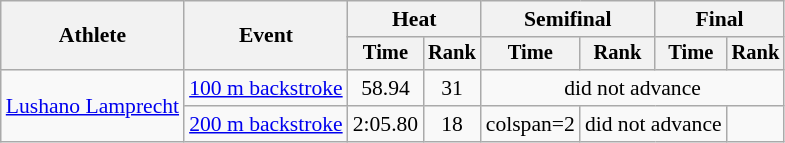<table class=wikitable style="font-size:90%">
<tr>
<th rowspan=2>Athlete</th>
<th rowspan=2>Event</th>
<th colspan="2">Heat</th>
<th colspan="2">Semifinal</th>
<th colspan="2">Final</th>
</tr>
<tr style="font-size:95%">
<th>Time</th>
<th>Rank</th>
<th>Time</th>
<th>Rank</th>
<th>Time</th>
<th>Rank</th>
</tr>
<tr align=center>
<td align=left rowspan=2><a href='#'>Lushano Lamprecht</a></td>
<td align=left><a href='#'>100 m backstroke</a></td>
<td>58.94</td>
<td>31</td>
<td colspan=4>did not advance</td>
</tr>
<tr align=center>
<td align=left><a href='#'>200 m backstroke</a></td>
<td>2:05.80</td>
<td>18</td>
<td>colspan=2 </td>
<td colspan=2>did not advance</td>
</tr>
</table>
